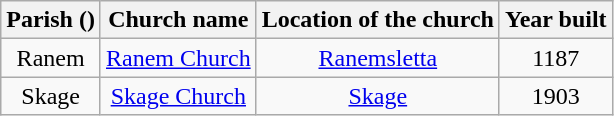<table class="wikitable" style="text-align:center">
<tr>
<th>Parish ()</th>
<th>Church name</th>
<th>Location of the church</th>
<th>Year built</th>
</tr>
<tr>
<td>Ranem</td>
<td><a href='#'>Ranem Church</a></td>
<td><a href='#'>Ranemsletta</a></td>
<td>1187</td>
</tr>
<tr>
<td>Skage</td>
<td><a href='#'>Skage Church</a></td>
<td><a href='#'>Skage</a></td>
<td>1903</td>
</tr>
</table>
